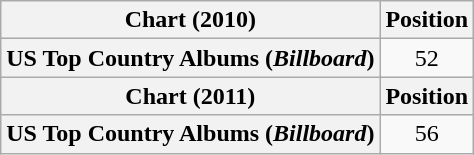<table class="wikitable plainrowheaders" style="text-align:center">
<tr>
<th scope="col">Chart (2010)</th>
<th scope="col">Position</th>
</tr>
<tr>
<th scope="row">US Top Country Albums (<em>Billboard</em>)</th>
<td>52</td>
</tr>
<tr>
<th scope="col">Chart (2011)</th>
<th scope="col">Position</th>
</tr>
<tr>
<th scope="row">US Top Country Albums (<em>Billboard</em>)</th>
<td>56</td>
</tr>
</table>
